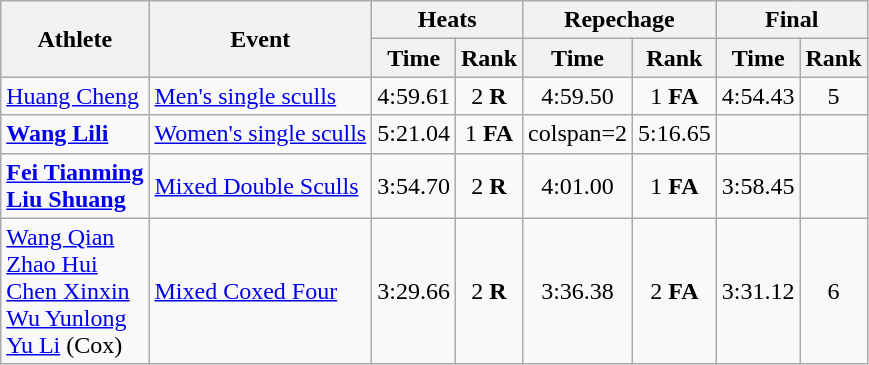<table class="wikitable">
<tr>
<th rowspan="2">Athlete</th>
<th rowspan="2">Event</th>
<th colspan="2">Heats</th>
<th colspan="2">Repechage</th>
<th colspan="2">Final</th>
</tr>
<tr>
<th>Time</th>
<th>Rank</th>
<th>Time</th>
<th>Rank</th>
<th>Time</th>
<th>Rank</th>
</tr>
<tr align=center>
<td align=left><a href='#'>Huang Cheng</a></td>
<td align=left><a href='#'>Men's single sculls</a></td>
<td>4:59.61</td>
<td>2 <strong>R</strong></td>
<td>4:59.50</td>
<td>1 <strong>FA</strong></td>
<td>4:54.43</td>
<td>5</td>
</tr>
<tr align=center>
<td align=left><strong><a href='#'>Wang Lili</a></strong></td>
<td align=left><a href='#'>Women's single sculls</a></td>
<td>5:21.04</td>
<td>1 <strong>FA</strong></td>
<td>colspan=2 </td>
<td>5:16.65</td>
<td></td>
</tr>
<tr align=center>
<td align=left><strong><a href='#'>Fei Tianming</a><br><a href='#'>Liu Shuang</a></strong></td>
<td align=left><a href='#'>Mixed Double Sculls</a></td>
<td>3:54.70</td>
<td>2 <strong>R</strong></td>
<td>4:01.00</td>
<td>1 <strong>FA</strong></td>
<td>3:58.45</td>
<td></td>
</tr>
<tr align=center>
<td align=left><a href='#'>Wang Qian</a><br><a href='#'>Zhao Hui</a><br><a href='#'>Chen Xinxin</a><br><a href='#'>Wu Yunlong</a><br><a href='#'>Yu Li</a> (Cox)</td>
<td align=left><a href='#'>Mixed Coxed Four</a></td>
<td>3:29.66</td>
<td>2 <strong>R</strong></td>
<td>3:36.38</td>
<td>2 <strong>FA</strong></td>
<td>3:31.12</td>
<td>6</td>
</tr>
</table>
